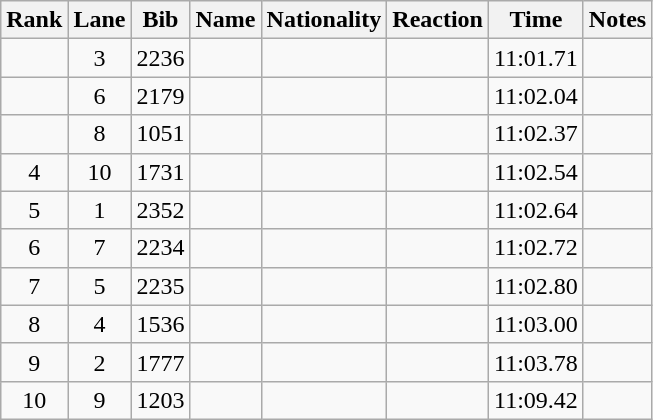<table class="wikitable sortable" style="text-align:center">
<tr>
<th>Rank</th>
<th>Lane</th>
<th>Bib</th>
<th>Name</th>
<th>Nationality</th>
<th>Reaction</th>
<th>Time</th>
<th>Notes</th>
</tr>
<tr>
<td></td>
<td>3</td>
<td>2236</td>
<td align=left></td>
<td align=left></td>
<td></td>
<td>11:01.71</td>
<td></td>
</tr>
<tr>
<td></td>
<td>6</td>
<td>2179</td>
<td align=left></td>
<td align=left></td>
<td></td>
<td>11:02.04</td>
<td></td>
</tr>
<tr>
<td></td>
<td>8</td>
<td>1051</td>
<td align=left></td>
<td align=left></td>
<td></td>
<td>11:02.37</td>
<td></td>
</tr>
<tr>
<td>4</td>
<td>10</td>
<td>1731</td>
<td align=left></td>
<td align=left></td>
<td></td>
<td>11:02.54</td>
<td></td>
</tr>
<tr>
<td>5</td>
<td>1</td>
<td>2352</td>
<td align=left></td>
<td align=left></td>
<td></td>
<td>11:02.64</td>
<td></td>
</tr>
<tr>
<td>6</td>
<td>7</td>
<td>2234</td>
<td align=left></td>
<td align=left></td>
<td></td>
<td>11:02.72</td>
<td></td>
</tr>
<tr>
<td>7</td>
<td>5</td>
<td>2235</td>
<td align=left></td>
<td align=left></td>
<td></td>
<td>11:02.80</td>
<td></td>
</tr>
<tr>
<td>8</td>
<td>4</td>
<td>1536</td>
<td align=left></td>
<td align=left></td>
<td></td>
<td>11:03.00</td>
<td></td>
</tr>
<tr>
<td>9</td>
<td>2</td>
<td>1777</td>
<td align=left></td>
<td align=left></td>
<td></td>
<td>11:03.78</td>
<td></td>
</tr>
<tr>
<td>10</td>
<td>9</td>
<td>1203</td>
<td align=left></td>
<td align=left></td>
<td></td>
<td>11:09.42</td>
<td></td>
</tr>
</table>
